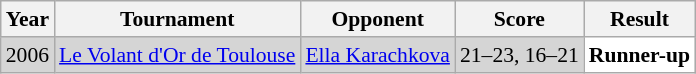<table class="sortable wikitable" style="font-size: 90%;">
<tr>
<th>Year</th>
<th>Tournament</th>
<th>Opponent</th>
<th>Score</th>
<th>Result</th>
</tr>
<tr style="background:#D5D5D5">
<td align="center">2006</td>
<td align="left"><a href='#'>Le Volant d'Or de Toulouse</a></td>
<td align="left"> <a href='#'>Ella Karachkova</a></td>
<td align="left">21–23, 16–21</td>
<td style="text-align:left; background:white"> <strong>Runner-up</strong></td>
</tr>
</table>
